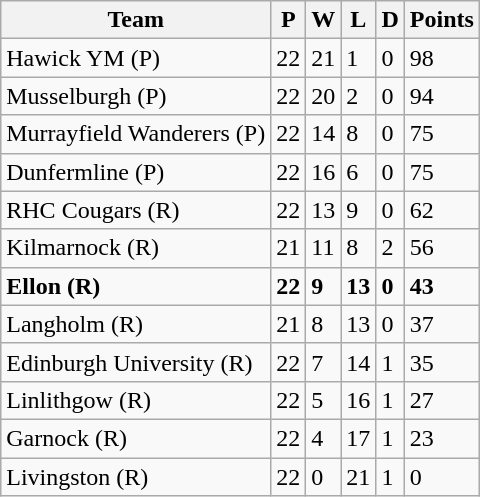<table class="wikitable">
<tr>
<th>Team</th>
<th>P</th>
<th>W</th>
<th>L</th>
<th>D</th>
<th>Points</th>
</tr>
<tr>
<td>Hawick YM (P)</td>
<td>22</td>
<td>21</td>
<td>1</td>
<td>0</td>
<td>98</td>
</tr>
<tr>
<td>Musselburgh (P)</td>
<td>22</td>
<td>20</td>
<td>2</td>
<td>0</td>
<td>94</td>
</tr>
<tr>
<td>Murrayfield Wanderers (P)</td>
<td>22</td>
<td>14</td>
<td>8</td>
<td>0</td>
<td>75</td>
</tr>
<tr>
<td>Dunfermline (P)</td>
<td>22</td>
<td>16</td>
<td>6</td>
<td>0</td>
<td>75</td>
</tr>
<tr>
<td>RHC Cougars (R)</td>
<td>22</td>
<td>13</td>
<td>9</td>
<td>0</td>
<td>62</td>
</tr>
<tr>
<td>Kilmarnock (R)</td>
<td>21</td>
<td>11</td>
<td>8</td>
<td>2</td>
<td>56</td>
</tr>
<tr>
<td><strong>Ellon (R)</strong></td>
<td><strong>22</strong></td>
<td><strong>9</strong></td>
<td><strong>13</strong></td>
<td><strong>0</strong></td>
<td><strong>43</strong></td>
</tr>
<tr>
<td>Langholm (R)</td>
<td>21</td>
<td>8</td>
<td>13</td>
<td>0</td>
<td>37</td>
</tr>
<tr>
<td>Edinburgh University (R)</td>
<td>22</td>
<td>7</td>
<td>14</td>
<td>1</td>
<td>35</td>
</tr>
<tr>
<td>Linlithgow (R)</td>
<td>22</td>
<td>5</td>
<td>16</td>
<td>1</td>
<td>27</td>
</tr>
<tr>
<td>Garnock (R)</td>
<td>22</td>
<td>4</td>
<td>17</td>
<td>1</td>
<td>23</td>
</tr>
<tr>
<td>Livingston (R)</td>
<td>22</td>
<td>0</td>
<td>21</td>
<td>1</td>
<td>0</td>
</tr>
</table>
